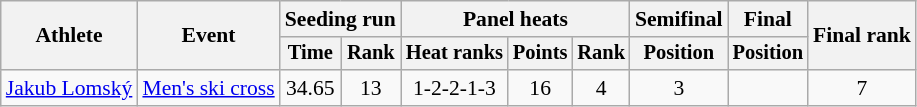<table class="wikitable" style="font-size:90%">
<tr>
<th rowspan="2">Athlete</th>
<th rowspan="2">Event</th>
<th colspan="2">Seeding run</th>
<th colspan="3">Panel heats</th>
<th>Semifinal</th>
<th>Final</th>
<th rowspan="2">Final rank</th>
</tr>
<tr style="font-size:95%">
<th>Time</th>
<th>Rank</th>
<th>Heat ranks</th>
<th>Points</th>
<th>Rank</th>
<th>Position</th>
<th>Position</th>
</tr>
<tr align="center">
<td align="left"><a href='#'>Jakub Lomský</a></td>
<td align="left"><a href='#'>Men's ski cross</a></td>
<td>34.65</td>
<td>13</td>
<td>1-2-2-1-3</td>
<td>16</td>
<td>4</td>
<td>3</td>
<td></td>
<td>7</td>
</tr>
</table>
